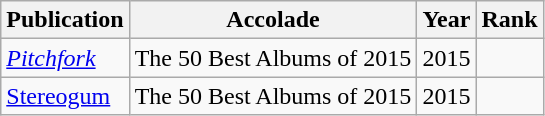<table class="sortable wikitable">
<tr>
<th>Publication</th>
<th>Accolade</th>
<th>Year</th>
<th>Rank</th>
</tr>
<tr>
<td><em><a href='#'>Pitchfork</a></em></td>
<td>The 50 Best Albums of 2015</td>
<td>2015</td>
<td></td>
</tr>
<tr>
<td><a href='#'>Stereogum</a></td>
<td>The 50 Best Albums of 2015</td>
<td>2015</td>
<td></td>
</tr>
</table>
